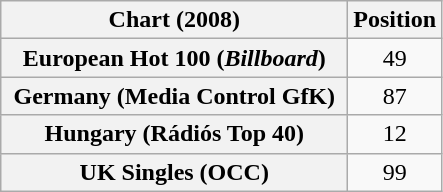<table class="wikitable sortable plainrowheaders" style="text-align:center">
<tr>
<th scope="col" style="width:14em;">Chart (2008)</th>
<th scope="col">Position</th>
</tr>
<tr>
<th scope="row">European Hot 100 (<em>Billboard</em>)</th>
<td>49</td>
</tr>
<tr>
<th scope="row">Germany (Media Control GfK)</th>
<td>87</td>
</tr>
<tr>
<th scope="row">Hungary (Rádiós Top 40)</th>
<td>12</td>
</tr>
<tr>
<th scope="row">UK Singles (OCC)</th>
<td>99</td>
</tr>
</table>
